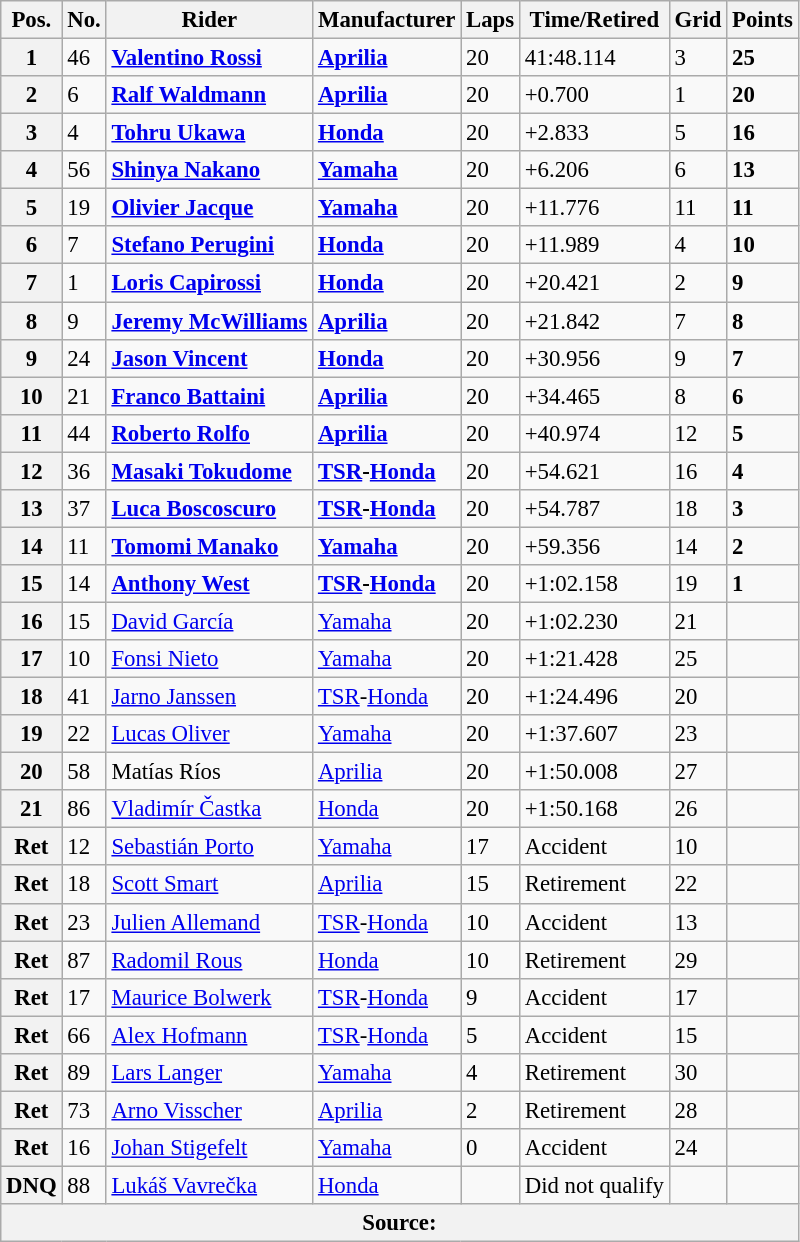<table class="wikitable" style="font-size: 95%;">
<tr>
<th>Pos.</th>
<th>No.</th>
<th>Rider</th>
<th>Manufacturer</th>
<th>Laps</th>
<th>Time/Retired</th>
<th>Grid</th>
<th>Points</th>
</tr>
<tr>
<th>1</th>
<td>46</td>
<td> <strong><a href='#'>Valentino Rossi</a></strong></td>
<td><strong><a href='#'>Aprilia</a></strong></td>
<td>20</td>
<td>41:48.114</td>
<td>3</td>
<td><strong>25</strong></td>
</tr>
<tr>
<th>2</th>
<td>6</td>
<td> <strong><a href='#'>Ralf Waldmann</a></strong></td>
<td><strong><a href='#'>Aprilia</a></strong></td>
<td>20</td>
<td>+0.700</td>
<td>1</td>
<td><strong>20</strong></td>
</tr>
<tr>
<th>3</th>
<td>4</td>
<td> <strong><a href='#'>Tohru Ukawa</a></strong></td>
<td><strong><a href='#'>Honda</a></strong></td>
<td>20</td>
<td>+2.833</td>
<td>5</td>
<td><strong>16</strong></td>
</tr>
<tr>
<th>4</th>
<td>56</td>
<td> <strong><a href='#'>Shinya Nakano</a></strong></td>
<td><strong><a href='#'>Yamaha</a></strong></td>
<td>20</td>
<td>+6.206</td>
<td>6</td>
<td><strong>13</strong></td>
</tr>
<tr>
<th>5</th>
<td>19</td>
<td> <strong><a href='#'>Olivier Jacque</a></strong></td>
<td><strong><a href='#'>Yamaha</a></strong></td>
<td>20</td>
<td>+11.776</td>
<td>11</td>
<td><strong>11</strong></td>
</tr>
<tr>
<th>6</th>
<td>7</td>
<td> <strong><a href='#'>Stefano Perugini</a></strong></td>
<td><strong><a href='#'>Honda</a></strong></td>
<td>20</td>
<td>+11.989</td>
<td>4</td>
<td><strong>10</strong></td>
</tr>
<tr>
<th>7</th>
<td>1</td>
<td> <strong><a href='#'>Loris Capirossi</a></strong></td>
<td><strong><a href='#'>Honda</a></strong></td>
<td>20</td>
<td>+20.421</td>
<td>2</td>
<td><strong>9</strong></td>
</tr>
<tr>
<th>8</th>
<td>9</td>
<td> <strong><a href='#'>Jeremy McWilliams</a></strong></td>
<td><strong><a href='#'>Aprilia</a></strong></td>
<td>20</td>
<td>+21.842</td>
<td>7</td>
<td><strong>8</strong></td>
</tr>
<tr>
<th>9</th>
<td>24</td>
<td> <strong><a href='#'>Jason Vincent</a></strong></td>
<td><strong><a href='#'>Honda</a></strong></td>
<td>20</td>
<td>+30.956</td>
<td>9</td>
<td><strong>7</strong></td>
</tr>
<tr>
<th>10</th>
<td>21</td>
<td> <strong><a href='#'>Franco Battaini</a></strong></td>
<td><strong><a href='#'>Aprilia</a></strong></td>
<td>20</td>
<td>+34.465</td>
<td>8</td>
<td><strong>6</strong></td>
</tr>
<tr>
<th>11</th>
<td>44</td>
<td> <strong><a href='#'>Roberto Rolfo</a></strong></td>
<td><strong><a href='#'>Aprilia</a></strong></td>
<td>20</td>
<td>+40.974</td>
<td>12</td>
<td><strong>5</strong></td>
</tr>
<tr>
<th>12</th>
<td>36</td>
<td> <strong><a href='#'>Masaki Tokudome</a></strong></td>
<td><strong><a href='#'>TSR</a>-<a href='#'>Honda</a></strong></td>
<td>20</td>
<td>+54.621</td>
<td>16</td>
<td><strong>4</strong></td>
</tr>
<tr>
<th>13</th>
<td>37</td>
<td> <strong><a href='#'>Luca Boscoscuro</a></strong></td>
<td><strong><a href='#'>TSR</a>-<a href='#'>Honda</a></strong></td>
<td>20</td>
<td>+54.787</td>
<td>18</td>
<td><strong>3</strong></td>
</tr>
<tr>
<th>14</th>
<td>11</td>
<td> <strong><a href='#'>Tomomi Manako</a></strong></td>
<td><strong><a href='#'>Yamaha</a></strong></td>
<td>20</td>
<td>+59.356</td>
<td>14</td>
<td><strong>2</strong></td>
</tr>
<tr>
<th>15</th>
<td>14</td>
<td> <strong><a href='#'>Anthony West</a></strong></td>
<td><strong><a href='#'>TSR</a>-<a href='#'>Honda</a></strong></td>
<td>20</td>
<td>+1:02.158</td>
<td>19</td>
<td><strong>1</strong></td>
</tr>
<tr>
<th>16</th>
<td>15</td>
<td> <a href='#'>David García</a></td>
<td><a href='#'>Yamaha</a></td>
<td>20</td>
<td>+1:02.230</td>
<td>21</td>
<td></td>
</tr>
<tr>
<th>17</th>
<td>10</td>
<td> <a href='#'>Fonsi Nieto</a></td>
<td><a href='#'>Yamaha</a></td>
<td>20</td>
<td>+1:21.428</td>
<td>25</td>
<td></td>
</tr>
<tr>
<th>18</th>
<td>41</td>
<td> <a href='#'>Jarno Janssen</a></td>
<td><a href='#'>TSR</a>-<a href='#'>Honda</a></td>
<td>20</td>
<td>+1:24.496</td>
<td>20</td>
<td></td>
</tr>
<tr>
<th>19</th>
<td>22</td>
<td> <a href='#'>Lucas Oliver</a></td>
<td><a href='#'>Yamaha</a></td>
<td>20</td>
<td>+1:37.607</td>
<td>23</td>
<td></td>
</tr>
<tr>
<th>20</th>
<td>58</td>
<td> Matías Ríos</td>
<td><a href='#'>Aprilia</a></td>
<td>20</td>
<td>+1:50.008</td>
<td>27</td>
<td></td>
</tr>
<tr>
<th>21</th>
<td>86</td>
<td> <a href='#'>Vladimír Častka</a></td>
<td><a href='#'>Honda</a></td>
<td>20</td>
<td>+1:50.168</td>
<td>26</td>
<td></td>
</tr>
<tr>
<th>Ret</th>
<td>12</td>
<td> <a href='#'>Sebastián Porto</a></td>
<td><a href='#'>Yamaha</a></td>
<td>17</td>
<td>Accident</td>
<td>10</td>
<td></td>
</tr>
<tr>
<th>Ret</th>
<td>18</td>
<td> <a href='#'>Scott Smart</a></td>
<td><a href='#'>Aprilia</a></td>
<td>15</td>
<td>Retirement</td>
<td>22</td>
<td></td>
</tr>
<tr>
<th>Ret</th>
<td>23</td>
<td> <a href='#'>Julien Allemand</a></td>
<td><a href='#'>TSR</a>-<a href='#'>Honda</a></td>
<td>10</td>
<td>Accident</td>
<td>13</td>
<td></td>
</tr>
<tr>
<th>Ret</th>
<td>87</td>
<td> <a href='#'>Radomil Rous</a></td>
<td><a href='#'>Honda</a></td>
<td>10</td>
<td>Retirement</td>
<td>29</td>
<td></td>
</tr>
<tr>
<th>Ret</th>
<td>17</td>
<td> <a href='#'>Maurice Bolwerk</a></td>
<td><a href='#'>TSR</a>-<a href='#'>Honda</a></td>
<td>9</td>
<td>Accident</td>
<td>17</td>
<td></td>
</tr>
<tr>
<th>Ret</th>
<td>66</td>
<td> <a href='#'>Alex Hofmann</a></td>
<td><a href='#'>TSR</a>-<a href='#'>Honda</a></td>
<td>5</td>
<td>Accident</td>
<td>15</td>
<td></td>
</tr>
<tr>
<th>Ret</th>
<td>89</td>
<td> <a href='#'>Lars Langer</a></td>
<td><a href='#'>Yamaha</a></td>
<td>4</td>
<td>Retirement</td>
<td>30</td>
<td></td>
</tr>
<tr>
<th>Ret</th>
<td>73</td>
<td> <a href='#'>Arno Visscher</a></td>
<td><a href='#'>Aprilia</a></td>
<td>2</td>
<td>Retirement</td>
<td>28</td>
<td></td>
</tr>
<tr>
<th>Ret</th>
<td>16</td>
<td> <a href='#'>Johan Stigefelt</a></td>
<td><a href='#'>Yamaha</a></td>
<td>0</td>
<td>Accident</td>
<td>24</td>
<td></td>
</tr>
<tr>
<th>DNQ</th>
<td>88</td>
<td> <a href='#'>Lukáš Vavrečka</a></td>
<td><a href='#'>Honda</a></td>
<td></td>
<td>Did not qualify</td>
<td></td>
<td></td>
</tr>
<tr>
<th colspan=8>Source: </th>
</tr>
</table>
